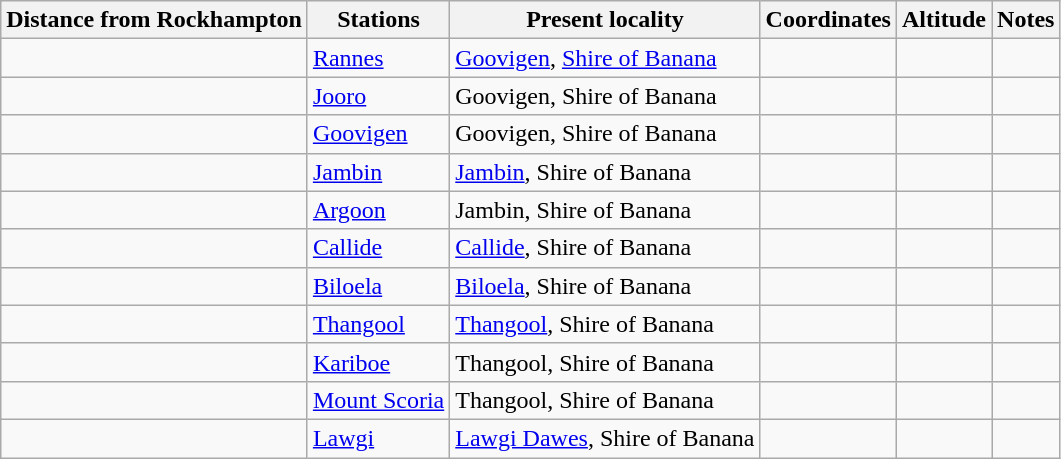<table class="wikitable">
<tr>
<th>Distance from Rockhampton</th>
<th>Stations</th>
<th>Present locality</th>
<th>Coordinates</th>
<th>Altitude</th>
<th>Notes</th>
</tr>
<tr>
<td></td>
<td><a href='#'>Rannes</a></td>
<td><a href='#'>Goovigen</a>, <a href='#'>Shire of Banana</a></td>
<td></td>
<td></td>
<td></td>
</tr>
<tr>
<td></td>
<td><a href='#'>Jooro</a></td>
<td>Goovigen, Shire of Banana</td>
<td></td>
<td></td>
<td></td>
</tr>
<tr>
<td></td>
<td><a href='#'>Goovigen</a></td>
<td>Goovigen, Shire of Banana</td>
<td></td>
<td></td>
<td></td>
</tr>
<tr>
<td></td>
<td><a href='#'>Jambin</a></td>
<td><a href='#'>Jambin</a>, Shire of Banana</td>
<td></td>
<td></td>
<td></td>
</tr>
<tr>
<td></td>
<td><a href='#'>Argoon</a></td>
<td>Jambin, Shire of Banana</td>
<td></td>
<td></td>
<td></td>
</tr>
<tr>
<td></td>
<td><a href='#'>Callide</a></td>
<td><a href='#'>Callide</a>, Shire of Banana</td>
<td></td>
<td></td>
<td></td>
</tr>
<tr>
<td></td>
<td><a href='#'>Biloela</a></td>
<td><a href='#'>Biloela</a>, Shire of Banana</td>
<td></td>
<td></td>
<td></td>
</tr>
<tr>
<td></td>
<td><a href='#'>Thangool</a></td>
<td><a href='#'>Thangool</a>, Shire of Banana</td>
<td></td>
<td></td>
<td></td>
</tr>
<tr>
<td></td>
<td><a href='#'>Kariboe</a></td>
<td>Thangool, Shire of Banana</td>
<td></td>
<td></td>
<td></td>
</tr>
<tr>
<td></td>
<td><a href='#'>Mount Scoria</a></td>
<td>Thangool, Shire of Banana</td>
<td></td>
<td></td>
<td></td>
</tr>
<tr>
<td></td>
<td><a href='#'>Lawgi</a></td>
<td><a href='#'>Lawgi Dawes</a>, Shire of Banana</td>
<td></td>
<td></td>
<td></td>
</tr>
</table>
